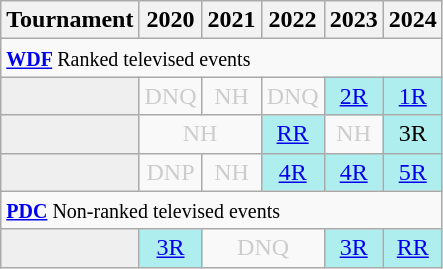<table class="wikitable" style="width:20%; margin:0">
<tr>
<th>Tournament</th>
<th>2020</th>
<th>2021</th>
<th>2022</th>
<th>2023</th>
<th>2024</th>
</tr>
<tr>
<td colspan="7" style="text-align:left"><small><strong><a href='#'>WDF</a> </strong>Ranked televised events</small></td>
</tr>
<tr>
<td style="background:#efefef;"></td>
<td style="text-align:center; color:#ccc;">DNQ</td>
<td style="text-align:center; color:#ccc;">NH</td>
<td style="text-align:center; color:#ccc;">DNQ</td>
<td style="text-align:center; background:#afeeee;"><a href='#'>2R</a></td>
<td style="text-align:center; background:#afeeee;"><a href='#'>1R</a></td>
</tr>
<tr>
<td style="background:#efefef;"></td>
<td colspan="2" style="text-align:center; color:#ccc;">NH</td>
<td style="text-align:center; background:#afeeee;"><a href='#'>RR</a></td>
<td style="text-align:center; color:#ccc;">NH</td>
<td style="text-align:center; background:#afeeee;">3R</td>
</tr>
<tr>
<td style="background:#efefef;"></td>
<td style="text-align:center; color:#ccc;">DNP</td>
<td style="text-align:center; color:#ccc;">NH</td>
<td style="text-align:center; background:#afeeee;"><a href='#'>4R</a></td>
<td style="text-align:center; background:#afeeee;"><a href='#'>4R</a></td>
<td style="text-align:center; background:#afeeee;"><a href='#'>5R</a></td>
</tr>
<tr>
<td colspan="7" style="text-align:left"><small><strong><a href='#'>PDC</a> </strong>Non-ranked televised events</small></td>
</tr>
<tr>
<td style="background:#efefef;"></td>
<td style="text-align:center; background:#afeeee;"><a href='#'>3R</a></td>
<td colspan="2" style="text-align:center; color:#ccc;">DNQ</td>
<td style="text-align:center; background:#afeeee;"><a href='#'>3R</a></td>
<td style="text-align:center; background:#afeeee;"><a href='#'>RR</a></td>
</tr>
</table>
